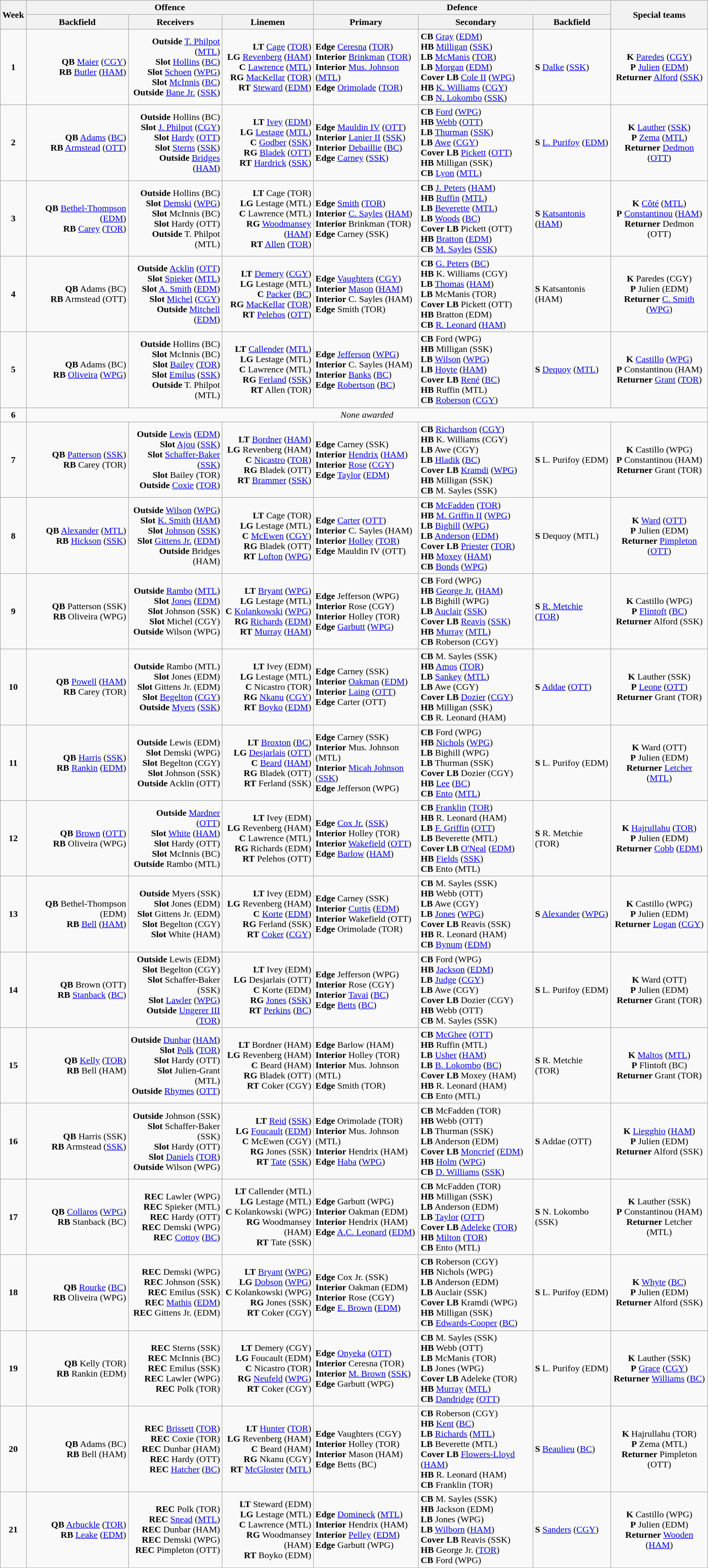<table class="wikitable collapsible collapsed">
<tr>
<th rowspan=2>Week</th>
<th colspan="3">Offence</th>
<th colspan="3">Defence</th>
<th rowspan=2>Special teams</th>
</tr>
<tr>
<th>Backfield</th>
<th>Receivers</th>
<th>Linemen</th>
<th>Primary</th>
<th>Secondary</th>
<th>Backfield</th>
</tr>
<tr>
<td style="text-align: center;"><strong>1</strong><br></td>
<td style="text-align: right;"><strong>QB</strong> <a href='#'>Maier</a> (<a href='#'>CGY</a>)<br><strong>RB</strong> <a href='#'>Butler</a> (<a href='#'>HAM</a>)</td>
<td style="text-align: right;"><strong>Outside</strong> <a href='#'>T. Philpot</a> (<a href='#'>MTL</a>)<br><strong>Slot</strong> <a href='#'>Hollins</a> (<a href='#'>BC</a>)<br><strong>Slot</strong> <a href='#'>Schoen</a> (<a href='#'>WPG</a>)<br><strong>Slot</strong> <a href='#'>McInnis</a> (<a href='#'>BC</a>)<br><strong>Outside</strong> <a href='#'>Bane Jr.</a> (<a href='#'>SSK</a>)</td>
<td style="text-align: right;"><strong>LT</strong> <a href='#'>Cage</a> (<a href='#'>TOR</a>)<br><strong>LG</strong> <a href='#'>Revenberg</a> (<a href='#'>HAM</a>)<br><strong>C</strong> <a href='#'>Lawrence</a> (<a href='#'>MTL</a>)<br><strong>RG</strong> <a href='#'>MacKellar</a> (<a href='#'>TOR</a>)<br><strong>RT</strong> <a href='#'>Steward</a> (<a href='#'>EDM</a>)</td>
<td><strong>Edge</strong> <a href='#'>Ceresna</a> (<a href='#'>TOR</a>)<br><strong>Interior</strong> <a href='#'>Brinkman</a> (<a href='#'>TOR</a>)<br><strong>Interior</strong> <a href='#'>Mus. Johnson</a> (<a href='#'>MTL</a>)<br><strong>Edge</strong> <a href='#'>Orimolade</a> (<a href='#'>TOR</a>)</td>
<td><strong>CB</strong> <a href='#'>Gray</a> (<a href='#'>EDM</a>)<br><strong>HB</strong> <a href='#'>Milligan</a> (<a href='#'>SSK</a>)<br><strong>LB</strong> <a href='#'>McManis</a> (<a href='#'>TOR</a>)<br><strong>LB</strong> <a href='#'>Morgan</a> (<a href='#'>EDM</a>)<br><strong>Cover LB</strong> <a href='#'>Cole II</a> (<a href='#'>WPG</a>)<br><strong>HB</strong> <a href='#'>K. Williams</a> (<a href='#'>CGY</a>)<br><strong>CB</strong> <a href='#'>N. Lokombo</a> (<a href='#'>SSK</a>)</td>
<td><strong>S</strong> <a href='#'>Dalke</a> (<a href='#'>SSK</a>)</td>
<td style="text-align: center;"><strong>K</strong> <a href='#'>Paredes</a> (<a href='#'>CGY</a>)<br><strong>P</strong> <a href='#'>Julien</a> (<a href='#'>EDM</a>)<br><strong>Returner</strong> <a href='#'>Alford</a> (<a href='#'>SSK</a>)</td>
</tr>
<tr>
<td style="text-align: center;"><strong>2</strong><br></td>
<td style="text-align: right;"><strong>QB</strong> <a href='#'>Adams</a> (<a href='#'>BC</a>)<br><strong>RB</strong> <a href='#'>Armstead</a> (<a href='#'>OTT</a>)</td>
<td style="text-align: right;"><strong>Outside</strong> Hollins (BC)<br><strong>Slot</strong> <a href='#'>J. Philpot</a> (<a href='#'>CGY</a>)<br><strong>Slot</strong> <a href='#'>Hardy</a> (<a href='#'>OTT</a>)<br><strong>Slot</strong> <a href='#'>Sterns</a> (<a href='#'>SSK</a>)<br><strong>Outside</strong> <a href='#'>Bridges</a> (<a href='#'>HAM</a>)</td>
<td style="text-align: right;"><strong>LT</strong> <a href='#'>Ivey</a> (<a href='#'>EDM</a>)<br><strong>LG</strong> <a href='#'>Lestage</a> (<a href='#'>MTL</a>)<br><strong>C</strong> <a href='#'>Godber</a> (<a href='#'>SSK</a>)<br><strong>RG</strong> <a href='#'>Bladek</a> (<a href='#'>OTT</a>)<br><strong>RT</strong> <a href='#'>Hardrick</a> (<a href='#'>SSK</a>)</td>
<td><strong>Edge</strong> <a href='#'>Mauldin IV</a> (<a href='#'>OTT</a>)<br><strong>Interior</strong> <a href='#'>Lanier II</a> (<a href='#'>SSK</a>)<br><strong>Interior</strong> <a href='#'>Debaillie</a> (<a href='#'>BC</a>)<br><strong>Edge</strong> <a href='#'>Carney</a> (<a href='#'>SSK</a>)</td>
<td><strong>CB</strong> <a href='#'>Ford</a> (<a href='#'>WPG</a>)<br><strong>HB</strong> <a href='#'>Webb</a> (<a href='#'>OTT</a>)<br><strong>LB</strong> <a href='#'>Thurman</a> (<a href='#'>SSK</a>)<br><strong>LB</strong> <a href='#'>Awe</a> (<a href='#'>CGY</a>)<br><strong>Cover LB</strong> <a href='#'>Pickett</a> (<a href='#'>OTT</a>)<br><strong>HB</strong> Milligan (SSK)<br><strong>CB</strong> <a href='#'>Lyon</a> (<a href='#'>MTL</a>)</td>
<td><strong>S</strong> <a href='#'>L. Purifoy</a> (<a href='#'>EDM</a>)</td>
<td style="text-align: center;"><strong>K</strong> <a href='#'>Lauther</a> (<a href='#'>SSK</a>)<br><strong>P</strong> <a href='#'>Zema</a> (<a href='#'>MTL</a>)<br><strong>Returner</strong> <a href='#'>Dedmon</a> (<a href='#'>OTT</a>)</td>
</tr>
<tr>
<td style="text-align: center;"><strong>3</strong><br></td>
<td style="text-align: right;"><strong>QB</strong> <a href='#'>Bethel-Thompson</a> (<a href='#'>EDM</a>)<br><strong>RB</strong> <a href='#'>Carey</a> (<a href='#'>TOR</a>)</td>
<td style="text-align: right;"><strong>Outside</strong> Hollins (BC)<br><strong>Slot</strong> <a href='#'>Demski</a> (<a href='#'>WPG</a>)<br><strong>Slot</strong> McInnis (BC)<br><strong>Slot</strong> Hardy (OTT)<br><strong>Outside</strong> T. Philpot (MTL)</td>
<td style="text-align: right;"><strong>LT</strong> Cage (TOR)<br><strong>LG</strong> Lestage (MTL)<br><strong>C</strong> Lawrence (MTL)<br><strong>RG</strong> <a href='#'>Woodmansey</a> (<a href='#'>HAM</a>)<br><strong>RT</strong> <a href='#'>Allen</a> (<a href='#'>TOR</a>)</td>
<td><strong>Edge</strong> <a href='#'>Smith</a> (<a href='#'>TOR</a>)<br><strong>Interior</strong> <a href='#'>C. Sayles</a> (<a href='#'>HAM</a>)<br><strong>Interior</strong> Brinkman (TOR)<br><strong>Edge</strong> Carney (SSK)</td>
<td><strong>CB</strong> <a href='#'>J. Peters</a> (<a href='#'>HAM</a>)<br><strong>HB</strong> <a href='#'>Ruffin</a> (<a href='#'>MTL</a>)<br><strong>LB</strong> <a href='#'>Beverette</a> (<a href='#'>MTL</a>)<br><strong>LB</strong> <a href='#'>Woods</a> (<a href='#'>BC</a>)<br><strong>Cover LB</strong> Pickett (OTT)<br><strong>HB</strong> <a href='#'>Bratton</a> (<a href='#'>EDM</a>)<br><strong>CB</strong> <a href='#'>M. Sayles</a> (<a href='#'>SSK</a>)</td>
<td><strong>S</strong> <a href='#'>Katsantonis</a> (<a href='#'>HAM</a>)</td>
<td style="text-align: center;"><strong>K</strong> <a href='#'>Côté</a> (<a href='#'>MTL</a>)<br><strong>P</strong> <a href='#'>Constantinou</a> (<a href='#'>HAM</a>)<br><strong>Returner</strong> Dedmon (OTT)</td>
</tr>
<tr>
<td style="text-align: center;"><strong>4</strong><br></td>
<td style="text-align: right;"><strong>QB</strong> Adams (BC)<br><strong>RB</strong> Armstead (OTT)</td>
<td style="text-align: right;"><strong>Outside</strong> <a href='#'>Acklin</a> (<a href='#'>OTT</a>)<br><strong>Slot</strong> <a href='#'>Spieker</a> (<a href='#'>MTL</a>)<br><strong>Slot</strong> <a href='#'>A. Smith</a> (<a href='#'>EDM</a>)<br><strong>Slot</strong> <a href='#'>Michel</a> (<a href='#'>CGY</a>)<br><strong>Outside</strong> <a href='#'>Mitchell</a> (<a href='#'>EDM</a>)</td>
<td style="text-align: right;"><strong>LT</strong> <a href='#'>Demery</a> (<a href='#'>CGY</a>)<br><strong>LG</strong> Lestage (MTL)<br><strong>C</strong> <a href='#'>Packer</a> (<a href='#'>BC</a>)<br><strong>RG</strong> <a href='#'>MacKellar</a> (<a href='#'>TOR</a>)<br><strong>RT</strong> <a href='#'>Pelehos</a> (<a href='#'>OTT</a>)</td>
<td><strong>Edge</strong> <a href='#'>Vaughters</a> (<a href='#'>CGY</a>)<br><strong>Interior</strong> <a href='#'>Mason</a> (<a href='#'>HAM</a>)<br><strong>Interior</strong> C. Sayles (HAM)<br><strong>Edge</strong> Smith (TOR)</td>
<td><strong>CB</strong> <a href='#'>G. Peters</a> (<a href='#'>BC</a>)<br><strong>HB</strong> K. Williams (CGY)<br><strong>LB</strong> <a href='#'>Thomas</a> (<a href='#'>HAM</a>)<br><strong>LB</strong> McManis (TOR)<br><strong>Cover LB</strong> Pickett (OTT)<br><strong>HB</strong> Bratton (EDM)<br><strong>CB</strong> <a href='#'>R. Leonard</a> (<a href='#'>HAM</a>)</td>
<td><strong>S</strong> Katsantonis (HAM)</td>
<td style="text-align: center;"><strong>K</strong> Paredes (CGY)<br><strong>P</strong> Julien (EDM)<br><strong>Returner</strong> <a href='#'>C. Smith</a> (<a href='#'>WPG</a>)</td>
</tr>
<tr>
<td style="text-align: center;"><strong>5</strong><br></td>
<td style="text-align: right;"><strong>QB</strong> Adams (BC)<br><strong>RB</strong> <a href='#'>Oliveira</a> (<a href='#'>WPG</a>)</td>
<td style="text-align: right;"><strong>Outside</strong> Hollins (BC)<br><strong>Slot</strong> McInnis (BC)<br><strong>Slot</strong> <a href='#'>Bailey</a> (<a href='#'>TOR</a>)<br><strong>Slot</strong> <a href='#'>Emilus</a> (<a href='#'>SSK</a>)<br><strong>Outside</strong> T. Philpot (MTL)</td>
<td style="text-align: right;"><strong>LT</strong> <a href='#'>Callender</a> (<a href='#'>MTL</a>)<br><strong>LG</strong> Lestage (MTL)<br><strong>C</strong> Lawrence (MTL)<br><strong>RG</strong> <a href='#'>Ferland</a> (<a href='#'>SSK</a>)<br><strong>RT</strong> Allen (TOR)</td>
<td><strong>Edge</strong> <a href='#'>Jefferson</a> (<a href='#'>WPG</a>)<br><strong>Interior</strong> C. Sayles (HAM)<br><strong>Interior</strong> <a href='#'>Banks</a> (<a href='#'>BC</a>)<br><strong>Edge</strong> <a href='#'>Robertson</a> (<a href='#'>BC</a>)</td>
<td><strong>CB</strong> Ford (WPG)<br><strong>HB</strong> Milligan (SSK)<br><strong>LB</strong> <a href='#'>Wilson</a> (<a href='#'>WPG</a>)<br><strong>LB</strong> <a href='#'>Hoyte</a> (<a href='#'>HAM</a>)<br><strong>Cover LB</strong> <a href='#'>René</a> (<a href='#'>BC</a>)<br><strong>HB</strong> Ruffin (MTL)<br><strong>CB</strong> <a href='#'>Roberson</a> (<a href='#'>CGY</a>)</td>
<td><strong>S</strong> <a href='#'>Dequoy</a> (<a href='#'>MTL</a>)</td>
<td style="text-align: center;"><strong>K</strong> <a href='#'>Castillo</a> (<a href='#'>WPG</a>)<br><strong>P</strong> Constantinou (HAM)<br><strong>Returner</strong> <a href='#'>Grant</a> (<a href='#'>TOR</a>)</td>
</tr>
<tr>
<td style="text-align: center;"><strong>6</strong></td>
<td colspan="7" style="text-align: center;"><em>None awarded</em></td>
</tr>
<tr>
<td style="text-align: center;"><strong>7</strong><br></td>
<td style="text-align: right;"><strong>QB</strong> <a href='#'>Patterson</a> (<a href='#'>SSK</a>)<br><strong>RB</strong> Carey (TOR)</td>
<td style="text-align: right;"><strong>Outside</strong> <a href='#'>Lewis</a> (<a href='#'>EDM</a>)<br><strong>Slot</strong> <a href='#'>Ajou</a> (<a href='#'>SSK</a>)<br><strong>Slot</strong> <a href='#'>Schaffer-Baker</a> (<a href='#'>SSK</a>)<br><strong>Slot</strong> Bailey (TOR)<br><strong>Outside</strong> <a href='#'>Coxie</a> (<a href='#'>TOR</a>)</td>
<td style="text-align: right;"><strong>LT</strong> <a href='#'>Bordner</a> (<a href='#'>HAM</a>)<br><strong>LG</strong> Revenberg (HAM)<br><strong>C</strong> <a href='#'>Nicastro</a> (<a href='#'>TOR</a>)<br><strong>RG</strong> Bladek (OTT)<br><strong>RT</strong> <a href='#'>Brammer</a> (<a href='#'>SSK</a>)</td>
<td><strong>Edge</strong> Carney (SSK)<br><strong>Interior</strong> <a href='#'>Hendrix</a> (<a href='#'>HAM</a>)<br><strong>Interior</strong> <a href='#'>Rose</a> (<a href='#'>CGY</a>)<br><strong>Edge</strong> <a href='#'>Taylor</a> (<a href='#'>EDM</a>)</td>
<td><strong>CB</strong> <a href='#'>Richardson</a> (<a href='#'>CGY</a>)<br><strong>HB</strong> K. Williams (CGY)<br><strong>LB</strong> Awe (CGY)<br><strong>LB</strong> <a href='#'>Hladik</a> (<a href='#'>BC</a>)<br><strong>Cover LB</strong> <a href='#'>Kramdi</a> (<a href='#'>WPG</a>)<br><strong>HB</strong> Milligan (SSK)<br><strong>CB</strong> M. Sayles (SSK)</td>
<td><strong>S</strong> L. Purifoy (EDM)</td>
<td style="text-align: center;"><strong>K</strong> Castillo (WPG)<br><strong>P</strong> Constantinou (HAM)<br><strong>Returner</strong> Grant (TOR)</td>
</tr>
<tr>
<td style="text-align: center;"><strong>8</strong><br></td>
<td style="text-align: right;"><strong>QB</strong> <a href='#'>Alexander</a> (<a href='#'>MTL</a>)<br><strong>RB</strong> <a href='#'>Hickson</a> (<a href='#'>SSK</a>)</td>
<td style="text-align: right;"><strong>Outside</strong> <a href='#'>Wilson</a> (<a href='#'>WPG</a>)<br><strong>Slot</strong> <a href='#'>K. Smith</a> (<a href='#'>HAM</a>)<br><strong>Slot</strong> <a href='#'>Johnson</a> (<a href='#'>SSK</a>)<br><strong>Slot</strong> <a href='#'>Gittens Jr.</a> (<a href='#'>EDM</a>)<br><strong>Outside</strong> Bridges (HAM)</td>
<td style="text-align: right;"><strong>LT</strong> Cage (TOR)<br><strong>LG</strong> Lestage (MTL)<br><strong>C</strong> <a href='#'>McEwen</a> (<a href='#'>CGY</a>)<br><strong>RG</strong> Bladek (OTT)<br><strong>RT</strong> <a href='#'>Lofton</a> (<a href='#'>WPG</a>)</td>
<td><strong>Edge</strong> <a href='#'>Carter</a> (<a href='#'>OTT</a>)<br><strong>Interior</strong> C. Sayles (HAM)<br><strong>Interior</strong> <a href='#'>Holley</a> (<a href='#'>TOR</a>)<br><strong>Edge</strong> Mauldin IV (OTT)</td>
<td><strong>CB</strong> <a href='#'>McFadden</a> (<a href='#'>TOR</a>)<br><strong>HB</strong> <a href='#'>M. Griffin II</a> (<a href='#'>WPG</a>)<br><strong>LB</strong> <a href='#'>Bighill</a> (<a href='#'>WPG</a>)<br><strong>LB</strong> <a href='#'>Anderson</a> (<a href='#'>EDM</a>)<br><strong>Cover LB</strong> <a href='#'>Priester</a> (<a href='#'>TOR</a>)<br><strong>HB</strong> <a href='#'>Moxey</a> (<a href='#'>HAM</a>)<br><strong>CB</strong> <a href='#'>Bonds</a> (<a href='#'>WPG</a>)</td>
<td><strong>S</strong> Dequoy (MTL)</td>
<td style="text-align: center;"><strong>K</strong> <a href='#'>Ward</a> (<a href='#'>OTT</a>)<br><strong>P</strong> Julien (EDM)<br><strong>Returner</strong> <a href='#'>Pimpleton</a> (<a href='#'>OTT</a>)</td>
</tr>
<tr>
<td style="text-align: center;"><strong>9</strong><br></td>
<td style="text-align: right;"><strong>QB</strong> Patterson (SSK)<br><strong>RB</strong> Oliveira (WPG)</td>
<td style="text-align: right;"><strong>Outside</strong> <a href='#'>Rambo</a> (<a href='#'>MTL</a>)<br><strong>Slot</strong> <a href='#'>Jones</a> (<a href='#'>EDM</a>)<br><strong>Slot</strong> Johnson (SSK)<br><strong>Slot</strong> Michel (CGY)<br><strong>Outside</strong> Wilson (WPG)</td>
<td style="text-align: right;"><strong>LT</strong> <a href='#'>Bryant</a> (<a href='#'>WPG</a>)<br><strong>LG</strong> Lestage (MTL)<br><strong>C</strong> <a href='#'>Kolankowski</a> (<a href='#'>WPG</a>)<br><strong>RG</strong> <a href='#'>Richards</a> (<a href='#'>EDM</a>)<br><strong>RT</strong> <a href='#'>Murray</a> (<a href='#'>HAM</a>)</td>
<td><strong>Edge</strong> Jefferson (WPG)<br><strong>Interior</strong> Rose (CGY)<br><strong>Interior</strong> Holley (TOR)<br><strong>Edge</strong> <a href='#'>Garbutt</a> (<a href='#'>WPG</a>)</td>
<td><strong>CB</strong> Ford (WPG)<br><strong>HB</strong> <a href='#'>George Jr.</a> (<a href='#'>HAM</a>)<br><strong>LB</strong> Bighill (WPG)<br><strong>LB</strong> <a href='#'>Auclair</a> (<a href='#'>SSK</a>)<br><strong>Cover LB</strong> <a href='#'>Reavis</a> (<a href='#'>SSK</a>)<br><strong>HB</strong> <a href='#'>Murray</a> (<a href='#'>MTL</a>)<br><strong>CB</strong> Roberson (CGY)</td>
<td><strong>S</strong> <a href='#'>R. Metchie</a> (<a href='#'>TOR</a>)</td>
<td style="text-align: center;"><strong>K</strong> Castillo (WPG)<br><strong>P</strong> <a href='#'>Flintoft</a> (<a href='#'>BC</a>)<br><strong>Returner</strong> Alford (SSK)</td>
</tr>
<tr>
<td style="text-align: center;"><strong>10</strong><br></td>
<td style="text-align: right;"><strong>QB</strong> <a href='#'>Powell</a> (<a href='#'>HAM</a>)<br><strong>RB</strong> Carey (TOR)</td>
<td style="text-align: right;"><strong>Outside</strong> Rambo (MTL)<br><strong>Slot</strong> Jones (EDM)<br><strong>Slot</strong> Gittens Jr. (EDM)<br><strong>Slot</strong> <a href='#'>Begelton</a> (<a href='#'>CGY</a>)<br><strong>Outside</strong> <a href='#'>Myers</a> (<a href='#'>SSK</a>)</td>
<td style="text-align: right;"><strong>LT</strong> Ivey (EDM)<br><strong>LG</strong> Lestage (MTL)<br><strong>C</strong> Nicastro (TOR)<br><strong>RG</strong> <a href='#'>Nkanu</a> (<a href='#'>CGY</a>)<br><strong>RT</strong> <a href='#'>Boyko</a> (<a href='#'>EDM</a>)</td>
<td><strong>Edge</strong> Carney (SSK)<br><strong>Interior</strong> <a href='#'>Oakman</a> (<a href='#'>EDM</a>)<br><strong>Interior</strong> <a href='#'>Laing</a> (<a href='#'>OTT</a>)<br><strong>Edge</strong> Carter (OTT)</td>
<td><strong>CB</strong> M. Sayles (SSK)<br><strong>HB</strong> <a href='#'>Amos</a> (<a href='#'>TOR</a>)<br><strong>LB</strong> <a href='#'>Sankey</a> (<a href='#'>MTL</a>)<br><strong>LB</strong> Awe (CGY)<br><strong>Cover LB</strong> <a href='#'>Dozier</a> (<a href='#'>CGY</a>)<br><strong>HB</strong> Milligan (SSK)<br><strong>CB</strong> R. Leonard (HAM)</td>
<td><strong>S</strong> <a href='#'>Addae</a> (<a href='#'>OTT</a>)</td>
<td style="text-align: center;"><strong>K</strong> Lauther (SSK)<br><strong>P</strong> <a href='#'>Leone</a> (<a href='#'>OTT</a>)<br><strong>Returner</strong> Grant (TOR)</td>
</tr>
<tr>
<td style="text-align: center;"><strong>11</strong><br></td>
<td style="text-align: right;"><strong>QB</strong> <a href='#'>Harris</a> (<a href='#'>SSK</a>)<br><strong>RB</strong> <a href='#'>Rankin</a> (<a href='#'>EDM</a>)</td>
<td style="text-align: right;"><strong>Outside</strong> Lewis (EDM)<br><strong>Slot</strong> Demski (WPG)<br><strong>Slot</strong> Begelton (CGY)<br><strong>Slot</strong> Johnson (SSK)<br><strong>Outside</strong> Acklin (OTT)</td>
<td style="text-align: right;"><strong>LT</strong> <a href='#'>Broxton</a> (<a href='#'>BC</a>)<br><strong>LG</strong> <a href='#'>Desjarlais</a> (<a href='#'>OTT</a>)<br><strong>C</strong> <a href='#'>Beard</a> (<a href='#'>HAM</a>)<br><strong>RG</strong> Bladek (OTT)<br><strong>RT</strong> Ferland (SSK)</td>
<td><strong>Edge</strong> Carney (SSK)<br><strong>Interior</strong> Mus. Johnson (MTL)<br><strong>Interior</strong> <a href='#'>Micah Johnson</a> (<a href='#'>SSK</a>)<br><strong>Edge</strong> Jefferson (WPG)</td>
<td><strong>CB</strong> Ford (WPG)<br><strong>HB</strong> <a href='#'>Nichols</a> (<a href='#'>WPG</a>)<br><strong>LB</strong> Bighill (WPG)<br><strong>LB</strong> Thurman (SSK)<br><strong>Cover LB</strong> Dozier (CGY)<br><strong>HB</strong> <a href='#'>Lee</a> (<a href='#'>BC</a>)<br><strong>CB</strong> <a href='#'>Ento</a> (<a href='#'>MTL</a>)</td>
<td><strong>S</strong> L. Purifoy (EDM)</td>
<td style="text-align: center;"><strong>K</strong> Ward (OTT)<br><strong>P</strong> Julien (EDM)<br><strong>Returner</strong> <a href='#'>Letcher</a> (<a href='#'>MTL</a>)</td>
</tr>
<tr>
<td style="text-align: center;"><strong>12</strong><br></td>
<td style="text-align: right;"><strong>QB</strong> <a href='#'>Brown</a> (<a href='#'>OTT</a>)<br><strong>RB</strong> Oliveira (WPG)</td>
<td style="text-align: right;"><strong>Outside</strong> <a href='#'>Mardner</a> (<a href='#'>OTT</a>)<br><strong>Slot</strong> <a href='#'>White</a> (<a href='#'>HAM</a>)<br><strong>Slot</strong> Hardy (OTT)<br><strong>Slot</strong> McInnis (BC)<br><strong>Outside</strong> Rambo (MTL)</td>
<td style="text-align: right;"><strong>LT</strong> Ivey (EDM)<br><strong>LG</strong> Revenberg (HAM)<br><strong>C</strong> Lawrence (MTL)<br><strong>RG</strong> Richards (EDM)<br><strong>RT</strong> Pelehos (OTT)</td>
<td><strong>Edge</strong> <a href='#'>Cox Jr.</a> (<a href='#'>SSK</a>)<br><strong>Interior</strong> Holley (TOR)<br><strong>Interior</strong> <a href='#'>Wakefield</a> (<a href='#'>OTT</a>)<br><strong>Edge</strong> <a href='#'>Barlow</a> (<a href='#'>HAM</a>)</td>
<td><strong>CB</strong> <a href='#'>Franklin</a> (<a href='#'>TOR</a>)<br><strong>HB</strong> R. Leonard (HAM)<br><strong>LB</strong> <a href='#'>F. Griffin</a> (<a href='#'>OTT</a>)<br><strong>LB</strong> Beverette (MTL)<br><strong>Cover LB</strong> <a href='#'>O'Neal</a> (<a href='#'>EDM</a>)<br><strong>HB</strong> <a href='#'>Fields</a> (<a href='#'>SSK</a>)<br><strong>CB</strong> Ento (MTL)</td>
<td><strong>S</strong> R. Metchie (TOR)</td>
<td style="text-align: center;"><strong>K</strong> <a href='#'>Hajrullahu</a> (<a href='#'>TOR</a>)<br><strong>P</strong> Julien (EDM)<br><strong>Returner</strong> <a href='#'>Cobb</a> (<a href='#'>EDM</a>)</td>
</tr>
<tr>
<td style="text-align: center;"><strong>13</strong><br></td>
<td style="text-align: right;"><strong>QB</strong> Bethel-Thompson (EDM)<br><strong>RB</strong> <a href='#'>Bell</a> (<a href='#'>HAM</a>)</td>
<td style="text-align: right;"><strong>Outside</strong> Myers (SSK)<br><strong>Slot</strong> Jones (EDM)<br><strong>Slot</strong> Gittens Jr. (EDM)<br><strong>Slot</strong> Begelton (CGY)<br><strong>Slot</strong> White (HAM)</td>
<td style="text-align: right;"><strong>LT</strong> Ivey (EDM)<br><strong>LG</strong> Revenberg (HAM)<br><strong>C</strong> <a href='#'>Korte</a> (<a href='#'>EDM</a>)<br><strong>RG</strong> Ferland (SSK)<br><strong>RT</strong> <a href='#'>Coker</a> (<a href='#'>CGY</a>)</td>
<td><strong>Edge</strong> Carney (SSK)<br><strong>Interior</strong> <a href='#'>Curtis</a> (<a href='#'>EDM</a>)<br><strong>Interior</strong> Wakefield (OTT)<br><strong>Edge</strong> Orimolade (TOR)</td>
<td><strong>CB</strong> M. Sayles (SSK)<br><strong>HB</strong> Webb (OTT)<br><strong>LB</strong> Awe (CGY)<br><strong>LB</strong> <a href='#'>Jones</a> (<a href='#'>WPG</a>)<br><strong>Cover LB</strong> Reavis (SSK)<br><strong>HB</strong> R. Leonard (HAM)<br><strong>CB</strong> <a href='#'>Bynum</a> (<a href='#'>EDM</a>)</td>
<td><strong>S</strong> <a href='#'>Alexander</a> (<a href='#'>WPG</a>)</td>
<td style="text-align: center;"><strong>K</strong> Castillo (WPG)<br><strong>P</strong> Julien (EDM)<br><strong>Returner</strong> <a href='#'>Logan</a> (<a href='#'>CGY</a>)</td>
</tr>
<tr>
<td style="text-align: center;"><strong>14</strong><br></td>
<td style="text-align: right;"><strong>QB</strong> Brown (OTT)<br><strong>RB</strong> <a href='#'>Stanback</a> (<a href='#'>BC</a>)</td>
<td style="text-align: right;"><strong>Outside</strong> Lewis (EDM)<br><strong>Slot</strong> Begelton (CGY)<br><strong>Slot</strong> Schaffer-Baker (SSK)<br><strong>Slot</strong> <a href='#'>Lawler</a> (<a href='#'>WPG</a>)<br><strong>Outside</strong> <a href='#'>Ungerer III</a> (<a href='#'>TOR</a>)</td>
<td style="text-align: right;"><strong>LT</strong> Ivey (EDM)<br><strong>LG</strong> Desjarlais (OTT)<br><strong>C</strong> Korte (EDM)<br><strong>RG</strong> <a href='#'>Jones</a> (<a href='#'>SSK</a>)<br><strong>RT</strong> <a href='#'>Perkins</a> (<a href='#'>BC</a>)</td>
<td><strong>Edge</strong> Jefferson (WPG)<br><strong>Interior</strong> Rose (CGY)<br><strong>Interior</strong> <a href='#'>Tavai</a> (<a href='#'>BC</a>)<br><strong>Edge</strong> <a href='#'>Betts</a> (<a href='#'>BC</a>)</td>
<td><strong>CB</strong> Ford (WPG)<br><strong>HB</strong> <a href='#'>Jackson</a> (<a href='#'>EDM</a>)<br><strong>LB</strong> <a href='#'>Judge</a> (<a href='#'>CGY</a>)<br><strong>LB</strong> Awe (CGY)<br><strong>Cover LB</strong> Dozier (CGY)<br><strong>HB</strong> Webb (OTT)<br><strong>CB</strong> M. Sayles (SSK)</td>
<td><strong>S</strong> L. Purifoy (EDM)</td>
<td style="text-align: center;"><strong>K</strong> Ward (OTT)<br><strong>P</strong> Julien (EDM)<br><strong>Returner</strong> Grant (TOR)</td>
</tr>
<tr>
<td style="text-align: center;"><strong>15</strong><br></td>
<td style="text-align: right;"><strong>QB</strong> <a href='#'>Kelly</a> (<a href='#'>TOR</a>)<br><strong>RB</strong> Bell (HAM)</td>
<td style="text-align: right;"><strong>Outside</strong> <a href='#'>Dunbar</a> (<a href='#'>HAM</a>)<br><strong>Slot</strong> <a href='#'>Polk</a> (<a href='#'>TOR</a>)<br><strong>Slot</strong> Hardy (OTT)<br><strong>Slot</strong> Julien-Grant (MTL)<br><strong>Outside</strong> <a href='#'>Rhymes</a> (<a href='#'>OTT</a>)</td>
<td style="text-align: right;"><strong>LT</strong> Bordner (HAM)<br><strong>LG</strong> Revenberg (HAM)<br><strong>C</strong> Beard (HAM)<br><strong>RG</strong> Bladek (OTT)<br><strong>RT</strong> Coker (CGY)</td>
<td><strong>Edge</strong> Barlow (HAM)<br><strong>Interior</strong> Holley (TOR)<br><strong>Interior</strong> Mus. Johnson (MTL)<br><strong>Edge</strong> Smith (TOR)</td>
<td><strong>CB</strong> <a href='#'>McGhee</a> (<a href='#'>OTT</a>)<br><strong>HB</strong> Ruffin (MTL)<br><strong>LB</strong> <a href='#'>Usher</a> (<a href='#'>HAM</a>)<br><strong>LB</strong> <a href='#'>B. Lokombo</a> (<a href='#'>BC</a>)<br><strong>Cover LB</strong> Moxey (HAM)<br><strong>HB</strong> R. Leonard (HAM)<br><strong>CB</strong> Ento (MTL)</td>
<td><strong>S</strong> R. Metchie (TOR)</td>
<td style="text-align: center;"><strong>K</strong> <a href='#'>Maltos</a> (<a href='#'>MTL</a>)<br><strong>P</strong> Flintoft (BC)<br><strong>Returner</strong> Grant (TOR)</td>
</tr>
<tr>
<td style="text-align: center;"><strong>16</strong><br></td>
<td style="text-align: right;"><strong>QB</strong> Harris (SSK)<br><strong>RB</strong> Armstead (<a href='#'>SSK</a>)</td>
<td style="text-align: right;"><strong>Outside</strong> Johnson (SSK)<br><strong>Slot</strong> Schaffer-Baker (SSK)<br><strong>Slot</strong> Hardy (OTT)<br><strong>Slot</strong> <a href='#'>Daniels</a> (<a href='#'>TOR</a>)<br><strong>Outside</strong> Wilson (WPG)</td>
<td style="text-align: right;"><strong>LT</strong> <a href='#'>Reid</a> (<a href='#'>SSK</a>)<br><strong>LG</strong> <a href='#'>Foucault</a> (<a href='#'>EDM</a>)<br><strong>C</strong> McEwen (CGY)<br><strong>RG</strong> Jones (SSK)<br><strong>RT</strong> <a href='#'>Tate</a> (<a href='#'>SSK</a>)</td>
<td><strong>Edge</strong> Orimolade (TOR)<br><strong>Interior</strong> Mus. Johnson (MTL)<br><strong>Interior</strong> Hendrix (HAM)<br><strong>Edge</strong> <a href='#'>Haba</a> (<a href='#'>WPG</a>)</td>
<td><strong>CB</strong> McFadden (TOR)<br><strong>HB</strong> Webb (OTT)<br><strong>LB</strong> Thurman (SSK)<br><strong>LB</strong> Anderson (EDM)<br><strong>Cover LB</strong> <a href='#'>Moncrief</a> (<a href='#'>EDM</a>)<br><strong>HB</strong> <a href='#'>Holm</a> (<a href='#'>WPG</a>)<br><strong>CB</strong> <a href='#'>D. Williams</a> (<a href='#'>SSK</a>)</td>
<td><strong>S</strong> Addae (OTT)</td>
<td style="text-align: center;"><strong>K</strong> <a href='#'>Liegghio</a> (<a href='#'>HAM</a>)<br><strong>P</strong> Julien (EDM)<br><strong>Returner</strong> Alford (SSK)</td>
</tr>
<tr>
<td style="text-align: center;"><strong>17</strong><br></td>
<td style="text-align: right;"><strong>QB</strong> <a href='#'>Collaros</a> (<a href='#'>WPG</a>)<br><strong>RB</strong> Stanback (BC)</td>
<td style="text-align: right;"><strong>REC</strong> Lawler (WPG)<br><strong>REC</strong> Spieker (MTL)<br><strong>REC</strong> Hardy (OTT)<br><strong>REC</strong> Demski (WPG)<br><strong>REC</strong> <a href='#'>Cottoy</a> (<a href='#'>BC</a>)</td>
<td style="text-align: right;"><strong>LT</strong> Callender (MTL)<br><strong>LG</strong> Lestage (MTL)<br><strong>C</strong> Kolankowski (WPG)<br><strong>RG</strong> Woodmansey (HAM)<br><strong>RT</strong> Tate (SSK)</td>
<td><strong>Edge</strong> Garbutt (WPG)<br><strong>Interior</strong> Oakman (EDM)<br><strong>Interior</strong> Hendrix (HAM)<br><strong>Edge</strong> <a href='#'>A.C. Leonard</a> (<a href='#'>EDM</a>)</td>
<td><strong>CB</strong> McFadden (TOR)<br><strong>HB</strong> Milligan (SSK)<br><strong>LB</strong> Anderson (EDM)<br><strong>LB</strong> <a href='#'>Taylor</a> (<a href='#'>OTT</a>)<br><strong>Cover LB</strong> <a href='#'>Adeleke</a> (<a href='#'>TOR</a>)<br><strong>HB</strong> <a href='#'>Milton</a> (<a href='#'>TOR</a>)<br><strong>CB</strong> Ento (MTL)</td>
<td><strong>S</strong> N. Lokombo (SSK)</td>
<td style="text-align: center;"><strong>K</strong> Lauther (SSK)<br><strong>P</strong> Constantinou (HAM)<br><strong>Returner</strong> Letcher (MTL)</td>
</tr>
<tr>
<td style="text-align: center;"><strong>18</strong><br></td>
<td style="text-align: right;"><strong>QB</strong> <a href='#'>Rourke</a> (<a href='#'>BC</a>)<br><strong>RB</strong> Oliveira (WPG)</td>
<td style="text-align: right;"><strong>REC</strong> Demski (WPG)<br><strong>REC</strong> Johnson (SSK)<br><strong>REC</strong> Emilus (SSK)<br><strong>REC</strong> <a href='#'>Mathis</a> (<a href='#'>EDM</a>)<br><strong>REC</strong> Gittens Jr. (EDM)</td>
<td style="text-align: right;"><strong>LT</strong> <a href='#'>Bryant</a> (<a href='#'>WPG</a>)<br><strong>LG</strong> <a href='#'>Dobson</a> (<a href='#'>WPG</a>)<br><strong>C</strong> Kolankowski (WPG)<br><strong>RG</strong> Jones (SSK)<br><strong>RT</strong> Coker (CGY)</td>
<td><strong>Edge</strong> Cox Jr. (SSK)<br><strong>Interior</strong> Oakman (EDM)<br><strong>Interior</strong> Rose (CGY)<br><strong>Edge</strong> <a href='#'>E. Brown</a> (<a href='#'>EDM</a>)</td>
<td><strong>CB</strong> Roberson (CGY)<br><strong>HB</strong> Nichols (WPG)<br><strong>LB</strong> Anderson (EDM)<br><strong>LB</strong> Auclair (SSK)<br><strong>Cover LB</strong> Kramdi (WPG)<br><strong>HB</strong> Milligan (SSK)<br><strong>CB</strong> <a href='#'>Edwards-Cooper</a> (<a href='#'>BC</a>)</td>
<td><strong>S</strong> L. Purifoy (EDM)</td>
<td style="text-align: center;"><strong>K</strong> <a href='#'>Whyte</a> (<a href='#'>BC</a>)<br><strong>P</strong> Julien (EDM)<br><strong>Returner</strong> Alford (SSK)</td>
</tr>
<tr>
<td style="text-align: center;"><strong>19</strong><br></td>
<td style="text-align: right;"><strong>QB</strong> Kelly (TOR)<br><strong>RB</strong> Rankin (EDM)</td>
<td style="text-align: right;"><strong>REC</strong> Sterns (SSK)<br><strong>REC</strong> McInnis (BC)<br><strong>REC</strong> Emilus (SSK)<br><strong>REC</strong> Lawler (WPG)<br><strong>REC</strong> Polk (TOR)</td>
<td style="text-align: right;"><strong>LT</strong> Demery (CGY)<br><strong>LG</strong> Foucault (EDM)<br><strong>C</strong> Nicastro (TOR)<br><strong>RG</strong> <a href='#'>Neufeld</a> (<a href='#'>WPG</a>)<br><strong>RT</strong> Coker (CGY)</td>
<td><strong>Edge</strong> <a href='#'>Onyeka</a> (<a href='#'>OTT</a>)<br><strong>Interior</strong> Ceresna (TOR)<br><strong>Interior</strong> <a href='#'>M. Brown</a> (<a href='#'>SSK</a>)<br><strong>Edge</strong> Garbutt (WPG)</td>
<td><strong>CB</strong> M. Sayles (SSK)<br><strong>HB</strong> Webb (OTT)<br><strong>LB</strong> McManis (TOR)<br><strong>LB</strong> Jones (WPG)<br><strong>Cover LB</strong> Adeleke (TOR)<br><strong>HB</strong> <a href='#'>Murray</a> (<a href='#'>MTL</a>)<br><strong>CB</strong> <a href='#'>Dandridge</a> (<a href='#'>OTT</a>)</td>
<td><strong>S</strong> L. Purifoy (EDM)</td>
<td style="text-align: center;"><strong>K</strong> Lauther (SSK)<br><strong>P</strong> <a href='#'>Grace</a> (<a href='#'>CGY</a>)<br><strong>Returner</strong> <a href='#'>Williams</a> (<a href='#'>BC</a>)</td>
</tr>
<tr>
<td style="text-align: center;"><strong>20</strong><br></td>
<td style="text-align: right;"><strong>QB</strong> Adams (BC)<br><strong>RB</strong> Bell (HAM)</td>
<td style="text-align: right;"><strong>REC</strong> <a href='#'>Brissett</a> (<a href='#'>TOR</a>)<br><strong>REC</strong> Coxie (TOR)<br><strong>REC</strong> Dunbar (HAM)<br><strong>REC</strong> Hardy (OTT)<br><strong>REC</strong> <a href='#'>Hatcher</a> (<a href='#'>BC</a>)</td>
<td style="text-align: right;"><strong>LT</strong> <a href='#'>Hunter</a> (<a href='#'>TOR</a>)<br><strong>LG</strong> Revenberg (HAM)<br><strong>C</strong> Beard (HAM)<br><strong>RG</strong> Nkanu (CGY)<br><strong>RT</strong> <a href='#'>McGloster</a> (<a href='#'>MTL</a>)</td>
<td><strong>Edge</strong> Vaughters (CGY)<br><strong>Interior</strong> Holley (TOR)<br><strong>Interior</strong> Mason (HAM)<br><strong>Edge</strong> Betts (BC)</td>
<td><strong>CB</strong> Roberson (CGY)<br><strong>HB</strong> <a href='#'>Kent</a> (<a href='#'>BC</a>)<br><strong>LB</strong> <a href='#'>Richards</a> (<a href='#'>MTL</a>)<br><strong>LB</strong> Beverette (MTL)<br><strong>Cover LB</strong> <a href='#'>Flowers-Lloyd</a> (<a href='#'>HAM</a>)<br><strong>HB</strong> R. Leonard (HAM)<br><strong>CB</strong> Franklin (TOR)</td>
<td><strong>S</strong> <a href='#'>Beaulieu</a> (<a href='#'>BC</a>)</td>
<td style="text-align: center;"><strong>K</strong> Hajrullahu (TOR)<br><strong>P</strong> Zema (MTL)<br><strong>Returner</strong> Pimpleton (OTT)</td>
</tr>
<tr>
<td style="text-align: center;"><strong>21</strong><br></td>
<td style="text-align: right;"><strong>QB</strong> <a href='#'>Arbuckle</a> (<a href='#'>TOR</a>)<br><strong>RB</strong> <a href='#'>Leake</a> (<a href='#'>EDM</a>)</td>
<td style="text-align: right;"><strong>REC</strong> Polk (TOR)<br><strong>REC</strong> <a href='#'>Snead</a> (<a href='#'>MTL</a>)<br><strong>REC</strong> Dunbar (HAM)<br><strong>REC</strong> Demski (WPG)<br><strong>REC</strong> Pimpleton (OTT)</td>
<td style="text-align: right;"><strong>LT</strong> Steward (EDM)<br><strong>LG</strong> Lestage (MTL)<br><strong>C</strong> Lawrence (MTL)<br><strong>RG</strong> Woodmansey (HAM)<br><strong>RT</strong> Boyko (EDM)</td>
<td><strong>Edge</strong> <a href='#'>Domineck</a> (<a href='#'>MTL</a>)<br><strong>Interior</strong> Hendrix (HAM)<br><strong>Interior</strong> <a href='#'>Pelley</a> (<a href='#'>EDM</a>)<br><strong>Edge</strong> Garbutt (WPG)</td>
<td><strong>CB</strong> M. Sayles (SSK)<br><strong>HB</strong> Jackson (EDM)<br><strong>LB</strong> Jones (WPG)<br><strong>LB</strong> <a href='#'>Wilborn</a> (<a href='#'>HAM</a>)<br><strong>Cover LB</strong> Reavis (SSK)<br><strong>HB</strong> George Jr. (<a href='#'>TOR</a>)<br><strong>CB</strong> Ford (WPG)</td>
<td><strong>S</strong> <a href='#'>Sanders</a> (<a href='#'>CGY</a>)</td>
<td style="text-align: center;"><strong>K</strong> Castillo (WPG)<br><strong>P</strong> Julien (EDM)<br><strong>Returner</strong> <a href='#'>Wooden</a> (<a href='#'>HAM</a>)</td>
</tr>
</table>
